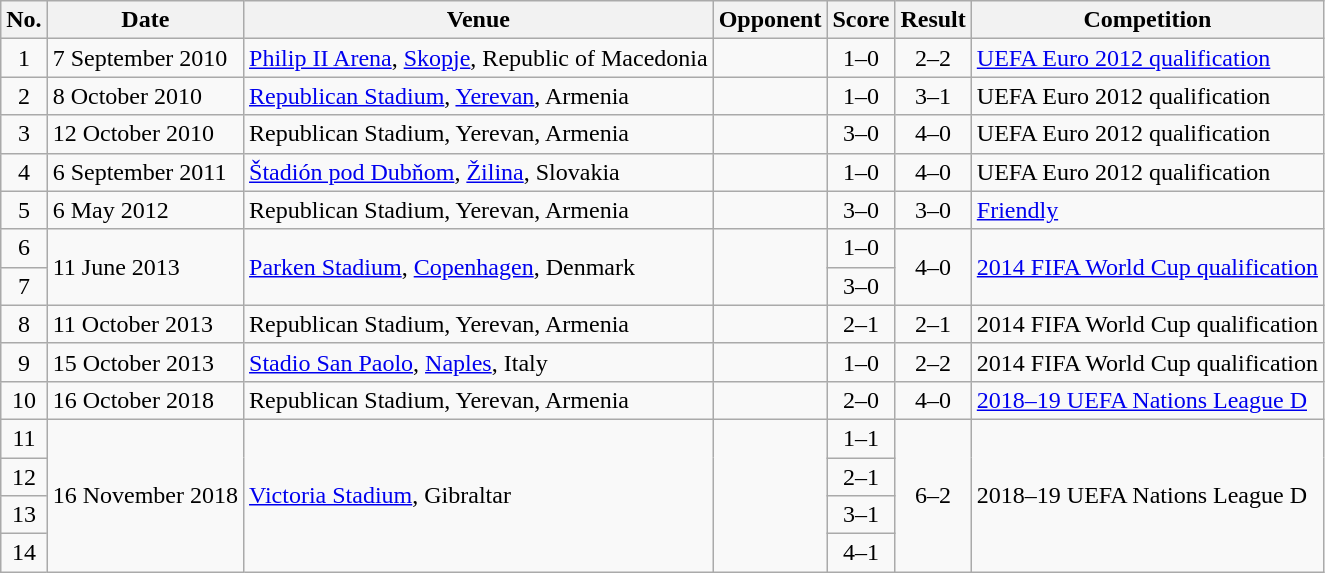<table class="wikitable sortable">
<tr>
<th scope="col">No.</th>
<th scope="col">Date</th>
<th scope="col">Venue</th>
<th scope="col">Opponent</th>
<th scope="col">Score</th>
<th scope="col">Result</th>
<th scope="col">Competition</th>
</tr>
<tr>
<td align="center">1</td>
<td>7 September 2010</td>
<td><a href='#'>Philip II Arena</a>, <a href='#'>Skopje</a>, Republic of Macedonia</td>
<td></td>
<td align="center">1–0</td>
<td align="center">2–2</td>
<td><a href='#'>UEFA Euro 2012 qualification</a></td>
</tr>
<tr>
<td align="center">2</td>
<td>8 October 2010</td>
<td><a href='#'>Republican Stadium</a>, <a href='#'>Yerevan</a>, Armenia</td>
<td></td>
<td align="center">1–0</td>
<td align="center">3–1</td>
<td>UEFA Euro 2012 qualification</td>
</tr>
<tr>
<td align="center">3</td>
<td>12 October 2010</td>
<td>Republican Stadium, Yerevan, Armenia</td>
<td></td>
<td align="center">3–0</td>
<td align="center">4–0</td>
<td>UEFA Euro 2012 qualification</td>
</tr>
<tr>
<td align="center">4</td>
<td>6 September 2011</td>
<td><a href='#'>Štadión pod Dubňom</a>, <a href='#'>Žilina</a>, Slovakia</td>
<td></td>
<td align="center">1–0</td>
<td align="center">4–0</td>
<td>UEFA Euro 2012 qualification</td>
</tr>
<tr>
<td align="center">5</td>
<td>6 May 2012</td>
<td>Republican Stadium, Yerevan, Armenia</td>
<td></td>
<td align="center">3–0</td>
<td align="center">3–0</td>
<td><a href='#'>Friendly</a></td>
</tr>
<tr>
<td align="center">6</td>
<td rowspan="2">11 June 2013</td>
<td rowspan="2"><a href='#'>Parken Stadium</a>, <a href='#'>Copenhagen</a>, Denmark</td>
<td rowspan="2"></td>
<td align="center">1–0</td>
<td rowspan="2" align="center">4–0</td>
<td rowspan="2"><a href='#'>2014 FIFA World Cup qualification</a></td>
</tr>
<tr>
<td align="center">7</td>
<td align="center">3–0</td>
</tr>
<tr>
<td align="center">8</td>
<td>11 October 2013</td>
<td>Republican Stadium, Yerevan, Armenia</td>
<td></td>
<td align="center">2–1</td>
<td align="center">2–1</td>
<td>2014 FIFA World Cup qualification</td>
</tr>
<tr>
<td align="center">9</td>
<td>15 October 2013</td>
<td><a href='#'>Stadio San Paolo</a>, <a href='#'>Naples</a>, Italy</td>
<td></td>
<td align="center">1–0</td>
<td align="center">2–2</td>
<td>2014 FIFA World Cup qualification</td>
</tr>
<tr>
<td align="center">10</td>
<td>16 October 2018</td>
<td>Republican Stadium, Yerevan, Armenia</td>
<td></td>
<td align="center">2–0</td>
<td align="center">4–0</td>
<td><a href='#'>2018–19 UEFA Nations League D</a></td>
</tr>
<tr>
<td align="center">11</td>
<td rowspan="4">16 November 2018</td>
<td rowspan="4"><a href='#'>Victoria Stadium</a>, Gibraltar</td>
<td rowspan="4"></td>
<td align="center">1–1</td>
<td rowspan="4" align="center">6–2</td>
<td rowspan="4">2018–19 UEFA Nations League D</td>
</tr>
<tr>
<td align="center">12</td>
<td align="center">2–1</td>
</tr>
<tr>
<td align="center">13</td>
<td align="center">3–1</td>
</tr>
<tr>
<td align="center">14</td>
<td align="center">4–1</td>
</tr>
</table>
